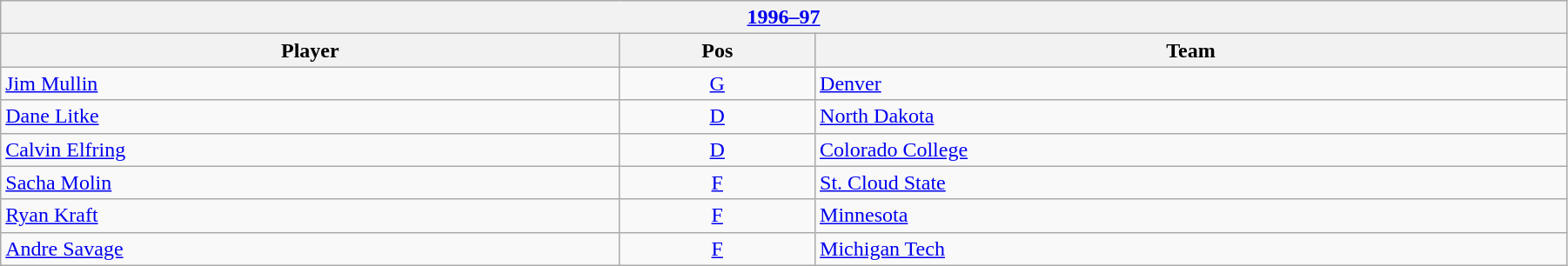<table class="wikitable" width=95%>
<tr>
<th colspan=3><a href='#'>1996–97</a></th>
</tr>
<tr>
<th>Player</th>
<th>Pos</th>
<th>Team</th>
</tr>
<tr>
<td><a href='#'>Jim Mullin</a></td>
<td align=center><a href='#'>G</a></td>
<td><a href='#'>Denver</a></td>
</tr>
<tr>
<td><a href='#'>Dane Litke</a></td>
<td align=center><a href='#'>D</a></td>
<td><a href='#'>North Dakota</a></td>
</tr>
<tr>
<td><a href='#'>Calvin Elfring</a></td>
<td align=center><a href='#'>D</a></td>
<td><a href='#'>Colorado College</a></td>
</tr>
<tr>
<td><a href='#'>Sacha Molin</a></td>
<td align=center><a href='#'>F</a></td>
<td><a href='#'>St. Cloud State</a></td>
</tr>
<tr>
<td><a href='#'>Ryan Kraft</a></td>
<td align=center><a href='#'>F</a></td>
<td><a href='#'>Minnesota</a></td>
</tr>
<tr>
<td><a href='#'>Andre Savage</a></td>
<td align=center><a href='#'>F</a></td>
<td><a href='#'>Michigan Tech</a></td>
</tr>
</table>
